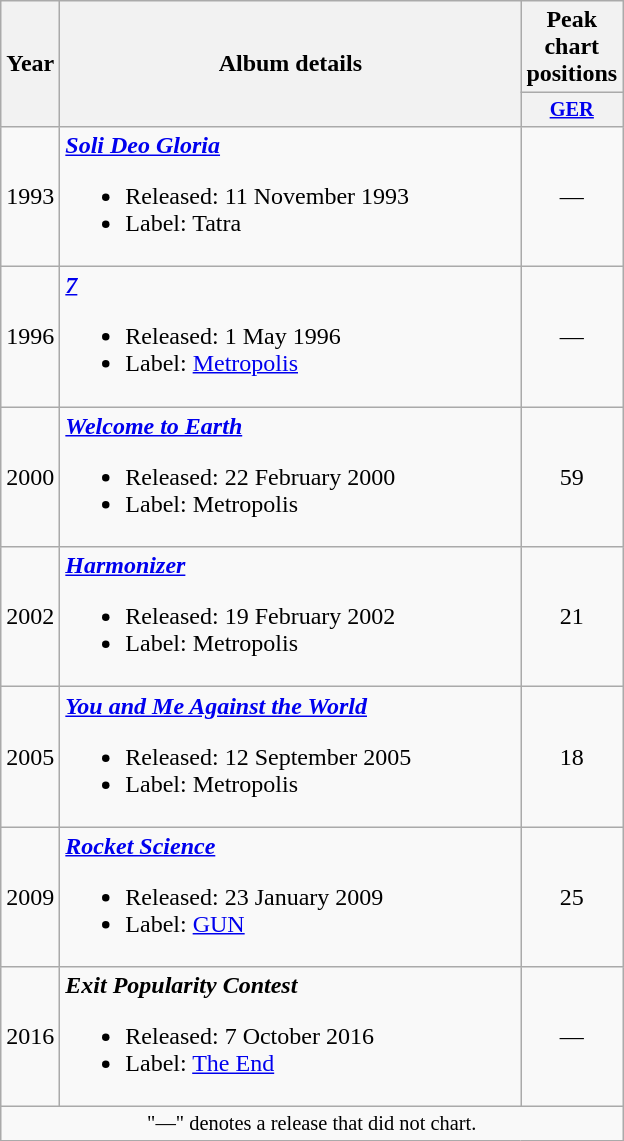<table class="wikitable">
<tr>
<th rowspan="2">Year</th>
<th rowspan="2" style="width:300px;">Album details</th>
<th colspan="1">Peak chart positions</th>
</tr>
<tr>
<th style="width:3em;font-size:85%;"><a href='#'>GER</a><br></th>
</tr>
<tr>
<td style="text-align:center;">1993</td>
<td><strong><em><a href='#'>Soli Deo Gloria</a></em></strong><br><ul><li>Released: 11 November 1993</li><li>Label: Tatra</li></ul></td>
<td style="text-align:center;">—</td>
</tr>
<tr>
<td style="text-align:center;">1996</td>
<td><strong><em><a href='#'>7</a></em></strong><br><ul><li>Released: 1 May 1996</li><li>Label: <a href='#'>Metropolis</a></li></ul></td>
<td style="text-align:center;">—</td>
</tr>
<tr>
<td style="text-align:center;">2000</td>
<td><strong><em><a href='#'>Welcome to Earth</a></em></strong><br><ul><li>Released: 22 February 2000</li><li>Label: Metropolis</li></ul></td>
<td style="text-align:center;">59</td>
</tr>
<tr>
<td style="text-align:center;">2002</td>
<td><strong><em><a href='#'>Harmonizer</a></em></strong><br><ul><li>Released: 19 February 2002</li><li>Label: Metropolis</li></ul></td>
<td style="text-align:center;">21</td>
</tr>
<tr>
<td style="text-align:center;">2005</td>
<td><strong><em><a href='#'>You and Me Against the World</a></em></strong><br><ul><li>Released: 12 September 2005</li><li>Label: Metropolis</li></ul></td>
<td style="text-align:center;">18</td>
</tr>
<tr>
<td style="text-align:center;">2009</td>
<td><strong><em><a href='#'>Rocket Science</a></em></strong><br><ul><li>Released: 23 January 2009</li><li>Label: <a href='#'>GUN</a></li></ul></td>
<td style="text-align:center;">25</td>
</tr>
<tr>
<td style="text-align:center;">2016</td>
<td><strong><em>Exit Popularity Contest</em></strong><br><ul><li>Released: 7 October 2016</li><li>Label: <a href='#'>The End</a></li></ul></td>
<td style="text-align:center;">—</td>
</tr>
<tr>
<td colspan="14" style="text-align:center; font-size:85%">"—" denotes a release that did not chart.</td>
</tr>
</table>
